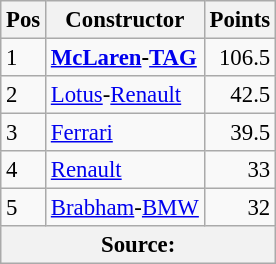<table class="wikitable" style="font-size: 95%;">
<tr>
<th>Pos</th>
<th>Constructor</th>
<th>Points</th>
</tr>
<tr>
<td>1</td>
<td> <strong><a href='#'>McLaren</a>-<a href='#'>TAG</a></strong></td>
<td align="right">106.5</td>
</tr>
<tr>
<td>2</td>
<td> <a href='#'>Lotus</a>-<a href='#'>Renault</a></td>
<td align="right">42.5</td>
</tr>
<tr>
<td>3</td>
<td> <a href='#'>Ferrari</a></td>
<td align="right">39.5</td>
</tr>
<tr>
<td>4</td>
<td> <a href='#'>Renault</a></td>
<td align="right">33</td>
</tr>
<tr>
<td>5</td>
<td> <a href='#'>Brabham</a>-<a href='#'>BMW</a></td>
<td align="right">32</td>
</tr>
<tr>
<th colspan=4>Source: </th>
</tr>
</table>
